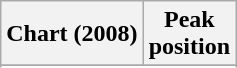<table class="wikitable sortable plainrowheaders" style="text-align:center">
<tr>
<th scope="col">Chart (2008)</th>
<th scope="col">Peak<br>position</th>
</tr>
<tr>
</tr>
<tr>
</tr>
<tr>
</tr>
<tr>
</tr>
<tr>
</tr>
<tr>
</tr>
<tr>
</tr>
<tr>
</tr>
<tr>
</tr>
<tr>
</tr>
<tr>
</tr>
<tr>
</tr>
<tr>
</tr>
<tr>
</tr>
<tr>
</tr>
<tr>
</tr>
</table>
